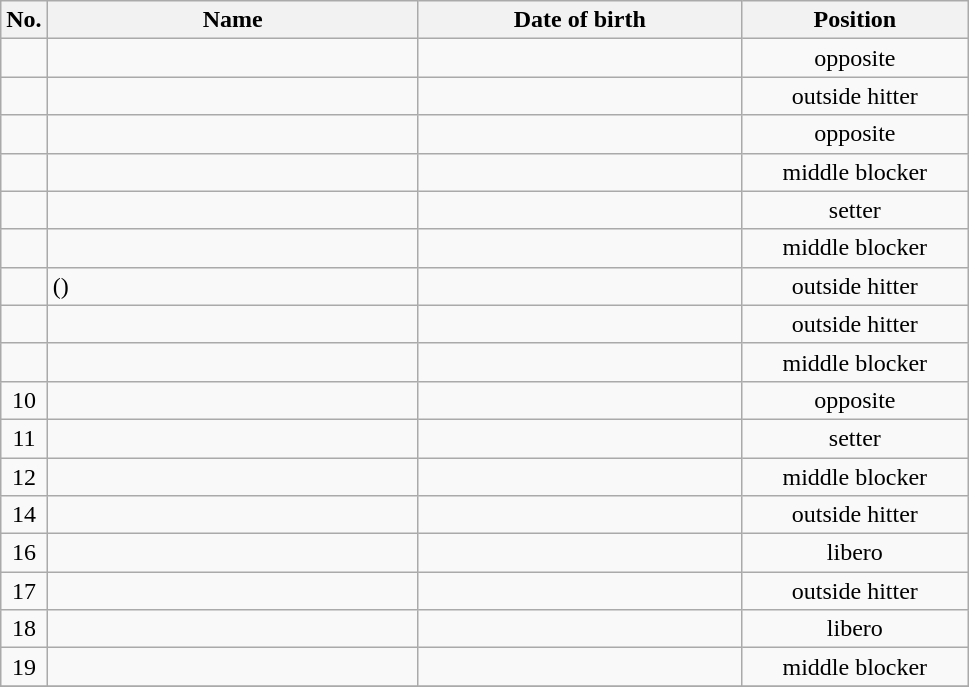<table class="wikitable sortable" style="font-size:100%; text-align:center;">
<tr>
<th>No.</th>
<th style="width:15em">Name</th>
<th style="width:13em">Date of birth</th>
<th style="width:9em">Position</th>
</tr>
<tr>
<td></td>
<td align=left> </td>
<td align=right></td>
<td>opposite</td>
</tr>
<tr>
<td></td>
<td align=left> </td>
<td align=right></td>
<td>outside hitter</td>
</tr>
<tr>
<td></td>
<td align=left> </td>
<td align=right></td>
<td>opposite</td>
</tr>
<tr>
<td></td>
<td align=left> </td>
<td align=right></td>
<td>middle blocker</td>
</tr>
<tr>
<td></td>
<td align=left> </td>
<td align=right></td>
<td>setter</td>
</tr>
<tr>
<td></td>
<td align=left> </td>
<td align=right></td>
<td>middle blocker</td>
</tr>
<tr>
<td></td>
<td align=left>  ()</td>
<td align=right></td>
<td>outside hitter</td>
</tr>
<tr>
<td></td>
<td align=left> </td>
<td align=right></td>
<td>outside hitter</td>
</tr>
<tr>
<td></td>
<td align=left> </td>
<td align=right></td>
<td>middle blocker</td>
</tr>
<tr>
<td>10</td>
<td align=left> </td>
<td align=right></td>
<td>opposite</td>
</tr>
<tr>
<td>11</td>
<td align=left> </td>
<td align=right></td>
<td>setter</td>
</tr>
<tr>
<td>12</td>
<td align=left> </td>
<td align=right></td>
<td>middle blocker</td>
</tr>
<tr>
<td>14</td>
<td align=left> </td>
<td align=right></td>
<td>outside hitter</td>
</tr>
<tr>
<td>16</td>
<td align=left> </td>
<td align=right></td>
<td>libero</td>
</tr>
<tr>
<td>17</td>
<td align=left> </td>
<td align=right></td>
<td>outside hitter</td>
</tr>
<tr>
<td>18</td>
<td align=left> </td>
<td align=right></td>
<td>libero</td>
</tr>
<tr>
<td>19</td>
<td align=left> </td>
<td align=right></td>
<td>middle blocker</td>
</tr>
<tr>
</tr>
</table>
